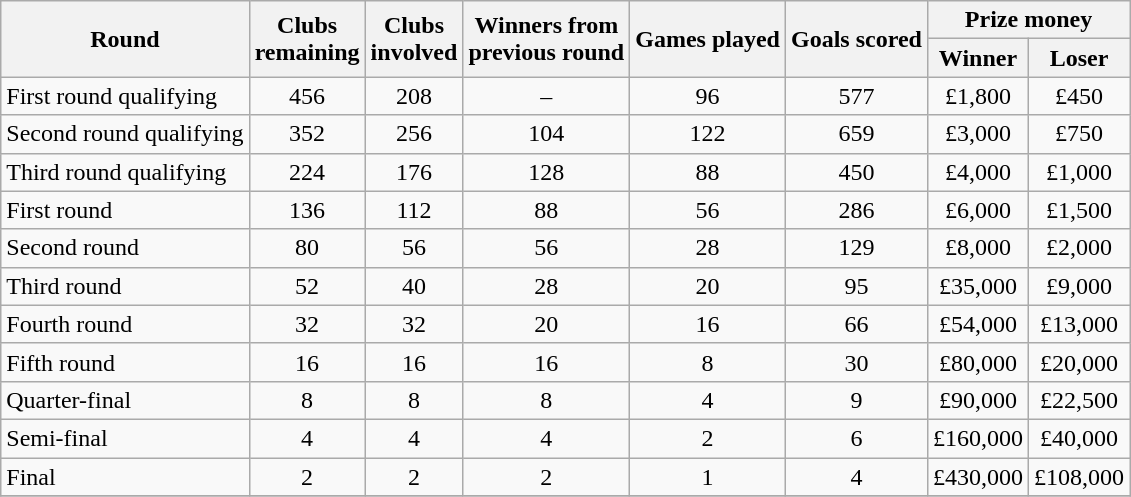<table class="wikitable" style="text-align:center;">
<tr>
<th rowspan = 2>Round</th>
<th rowspan = 2>Clubs<br>remaining</th>
<th rowspan = 2>Clubs<br>involved</th>
<th rowspan = 2>Winners from<br>previous round</th>
<th rowspan = 2>Games played</th>
<th rowspan = 2>Goals scored</th>
<th colspan = 2>Prize money</th>
</tr>
<tr>
<th>Winner</th>
<th>Loser</th>
</tr>
<tr>
<td style="text-align:left;">First round qualifying</td>
<td>456</td>
<td>208</td>
<td>–</td>
<td>96</td>
<td>577</td>
<td>£1,800</td>
<td>£450</td>
</tr>
<tr>
<td style="text-align:left;">Second round qualifying</td>
<td>352</td>
<td>256</td>
<td>104</td>
<td>122</td>
<td>659</td>
<td>£3,000</td>
<td>£750</td>
</tr>
<tr>
<td style="text-align:left;">Third round qualifying</td>
<td>224</td>
<td>176</td>
<td>128</td>
<td>88</td>
<td>450</td>
<td>£4,000</td>
<td>£1,000</td>
</tr>
<tr>
<td style="text-align:left;">First round</td>
<td>136</td>
<td>112</td>
<td>88</td>
<td>56</td>
<td>286</td>
<td>£6,000</td>
<td>£1,500</td>
</tr>
<tr>
<td style="text-align:left;">Second round</td>
<td>80</td>
<td>56</td>
<td>56</td>
<td>28</td>
<td>129</td>
<td>£8,000</td>
<td>£2,000</td>
</tr>
<tr>
<td style="text-align:left;">Third round</td>
<td>52</td>
<td>40</td>
<td>28</td>
<td>20</td>
<td>95</td>
<td>£35,000</td>
<td>£9,000</td>
</tr>
<tr>
<td style="text-align:left;">Fourth round</td>
<td>32</td>
<td>32</td>
<td>20</td>
<td>16</td>
<td>66</td>
<td>£54,000</td>
<td>£13,000</td>
</tr>
<tr>
<td style="text-align:left;">Fifth round</td>
<td>16</td>
<td>16</td>
<td>16</td>
<td>8</td>
<td>30</td>
<td>£80,000</td>
<td>£20,000</td>
</tr>
<tr>
<td style="text-align:left;">Quarter-final</td>
<td>8</td>
<td>8</td>
<td>8</td>
<td>4</td>
<td>9</td>
<td>£90,000</td>
<td>£22,500</td>
</tr>
<tr>
<td style="text-align:left;">Semi-final</td>
<td>4</td>
<td>4</td>
<td>4</td>
<td>2</td>
<td>6</td>
<td>£160,000</td>
<td>£40,000</td>
</tr>
<tr>
<td style="text-align:left;">Final</td>
<td>2</td>
<td>2</td>
<td>2</td>
<td>1</td>
<td>4</td>
<td>£430,000</td>
<td>£108,000</td>
</tr>
<tr>
</tr>
</table>
